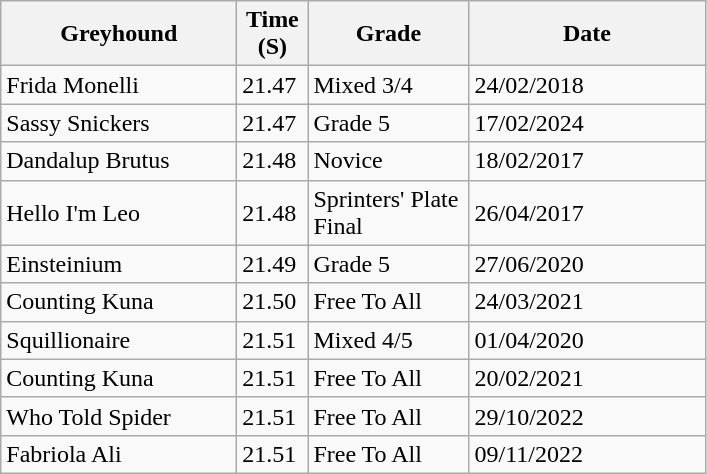<table class="wikitable sortable">
<tr>
<th width=150>Greyhound</th>
<th width=40>Time (S)</th>
<th width=100>Grade</th>
<th width=150>Date</th>
</tr>
<tr>
<td>Frida Monelli</td>
<td>21.47</td>
<td>Mixed 3/4</td>
<td>24/02/2018</td>
</tr>
<tr>
<td>Sassy Snickers</td>
<td>21.47</td>
<td>Grade 5</td>
<td>17/02/2024</td>
</tr>
<tr>
<td>Dandalup Brutus</td>
<td>21.48</td>
<td>Novice</td>
<td>18/02/2017</td>
</tr>
<tr>
<td>Hello I'm Leo</td>
<td>21.48</td>
<td>Sprinters' Plate Final</td>
<td>26/04/2017</td>
</tr>
<tr>
<td>Einsteinium</td>
<td>21.49</td>
<td>Grade 5</td>
<td>27/06/2020</td>
</tr>
<tr>
<td>Counting Kuna</td>
<td>21.50</td>
<td>Free To All</td>
<td>24/03/2021</td>
</tr>
<tr>
<td>Squillionaire</td>
<td>21.51</td>
<td>Mixed 4/5</td>
<td>01/04/2020</td>
</tr>
<tr>
<td>Counting Kuna</td>
<td>21.51</td>
<td>Free To All</td>
<td>20/02/2021</td>
</tr>
<tr>
<td>Who Told Spider</td>
<td>21.51</td>
<td>Free To All</td>
<td>29/10/2022</td>
</tr>
<tr>
<td>Fabriola Ali</td>
<td>21.51</td>
<td>Free To All</td>
<td>09/11/2022</td>
</tr>
</table>
